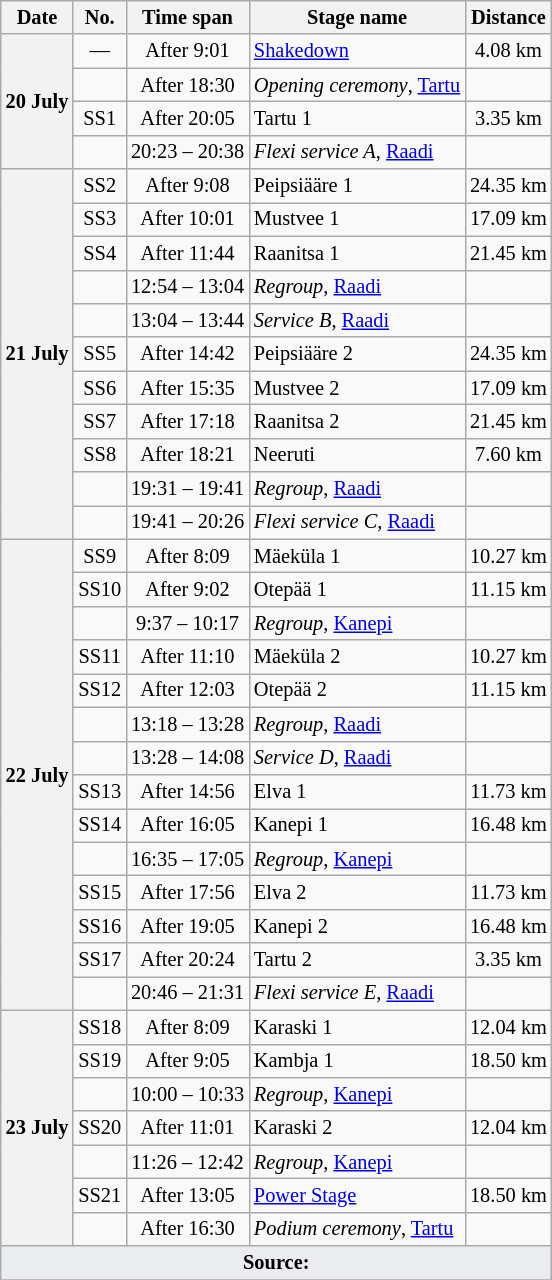<table class="wikitable" style="font-size: 85%;">
<tr>
<th>Date</th>
<th>No.</th>
<th>Time span</th>
<th>Stage name</th>
<th>Distance</th>
</tr>
<tr>
<th rowspan="4">20 July</th>
<td align="center">—</td>
<td align="center">After 9:01</td>
<td><a href='#'>Shakedown</a></td>
<td align="center">4.08 km</td>
</tr>
<tr>
<td align="center"></td>
<td align="center">After 18:30</td>
<td><em>Opening ceremony</em>, <a href='#'>Tartu</a></td>
<td></td>
</tr>
<tr>
<td align="center">SS1</td>
<td align="center">After 20:05</td>
<td>Tartu 1</td>
<td align="center">3.35 km</td>
</tr>
<tr>
<td align="center"></td>
<td align="center">20:23 – 20:38</td>
<td><em>Flexi service A</em>, <a href='#'>Raadi</a></td>
<td></td>
</tr>
<tr>
<th rowspan="11">21 July</th>
<td align="center">SS2</td>
<td align="center">After 9:08</td>
<td>Peipsiääre 1</td>
<td align="center">24.35 km</td>
</tr>
<tr>
<td align="center">SS3</td>
<td align="center">After 10:01</td>
<td>Mustvee 1</td>
<td align="center">17.09 km</td>
</tr>
<tr>
<td align="center">SS4</td>
<td align="center">After 11:44</td>
<td>Raanitsa 1</td>
<td align="center">21.45 km</td>
</tr>
<tr>
<td align="center"></td>
<td align="center">12:54 – 13:04</td>
<td><em>Regroup</em>, <a href='#'>Raadi</a></td>
<td></td>
</tr>
<tr>
<td align="center"></td>
<td align="center">13:04 – 13:44</td>
<td><em>Service B</em>, <a href='#'>Raadi</a></td>
<td></td>
</tr>
<tr>
<td align="center">SS5</td>
<td align="center">After 14:42</td>
<td>Peipsiääre 2</td>
<td align="center">24.35 km</td>
</tr>
<tr>
<td align="center">SS6</td>
<td align="center">After 15:35</td>
<td>Mustvee 2</td>
<td align="center">17.09 km</td>
</tr>
<tr>
<td align="center">SS7</td>
<td align="center">After 17:18</td>
<td>Raanitsa 2</td>
<td align="center">21.45 km</td>
</tr>
<tr>
<td align="center">SS8</td>
<td align="center">After 18:21</td>
<td>Neeruti</td>
<td align="center">7.60 km</td>
</tr>
<tr>
<td align="center"></td>
<td align="center">19:31 – 19:41</td>
<td><em>Regroup</em>, <a href='#'>Raadi</a></td>
<td></td>
</tr>
<tr>
<td align="center"></td>
<td align="center">19:41 – 20:26</td>
<td><em>Flexi service C</em>, <a href='#'>Raadi</a></td>
<td></td>
</tr>
<tr>
<th rowspan="14">22 July</th>
<td align="center">SS9</td>
<td align="center">After 8:09</td>
<td>Mäeküla 1</td>
<td align="center">10.27 km</td>
</tr>
<tr>
<td align="center">SS10</td>
<td align="center">After 9:02</td>
<td>Otepää 1</td>
<td align="center">11.15 km</td>
</tr>
<tr>
<td align="center"></td>
<td align="center">9:37 – 10:17</td>
<td><em>Regroup</em>, <a href='#'>Kanepi</a></td>
<td></td>
</tr>
<tr>
<td align="center">SS11</td>
<td align="center">After 11:10</td>
<td>Mäeküla 2</td>
<td align="center">10.27 km</td>
</tr>
<tr>
<td align="center">SS12</td>
<td align="center">After 12:03</td>
<td>Otepää 2</td>
<td align="center">11.15 km</td>
</tr>
<tr>
<td align="center"></td>
<td align="center">13:18 – 13:28</td>
<td><em>Regroup</em>, <a href='#'>Raadi</a></td>
<td></td>
</tr>
<tr>
<td align="center"></td>
<td align="center">13:28 – 14:08</td>
<td><em>Service D</em>, <a href='#'>Raadi</a></td>
<td></td>
</tr>
<tr>
<td align="center">SS13</td>
<td align="center">After 14:56</td>
<td>Elva 1</td>
<td align="center">11.73 km</td>
</tr>
<tr>
<td align="center">SS14</td>
<td align="center">After 16:05</td>
<td>Kanepi 1</td>
<td align="center">16.48 km</td>
</tr>
<tr>
<td align="center"></td>
<td align="center">16:35 – 17:05</td>
<td><em>Regroup</em>, <a href='#'>Kanepi</a></td>
<td></td>
</tr>
<tr>
<td align="center">SS15</td>
<td align="center">After 17:56</td>
<td>Elva 2</td>
<td align="center">11.73 km</td>
</tr>
<tr>
<td align="center">SS16</td>
<td align="center">After 19:05</td>
<td>Kanepi 2</td>
<td align="center">16.48 km</td>
</tr>
<tr>
<td align="center">SS17</td>
<td align="center">After 20:24</td>
<td>Tartu 2</td>
<td align="center">3.35 km</td>
</tr>
<tr>
<td align="center"></td>
<td align="center">20:46 – 21:31</td>
<td><em>Flexi service E</em>, <a href='#'>Raadi</a></td>
<td></td>
</tr>
<tr>
<th rowspan="7">23 July</th>
<td align="center">SS18</td>
<td align="center">After 8:09</td>
<td>Karaski 1</td>
<td align="center">12.04 km</td>
</tr>
<tr>
<td align="center">SS19</td>
<td align="center">After 9:05</td>
<td>Kambja 1</td>
<td align="center">18.50 km</td>
</tr>
<tr>
<td align="center"></td>
<td align="center">10:00 – 10:33</td>
<td><em>Regroup</em>, <a href='#'>Kanepi</a></td>
<td></td>
</tr>
<tr>
<td align="center">SS20</td>
<td align="center">After 11:01</td>
<td>Karaski 2</td>
<td align="center">12.04 km</td>
</tr>
<tr>
<td align="center"></td>
<td align="center">11:26 – 12:42</td>
<td><em>Regroup</em>, <a href='#'>Kanepi</a></td>
<td></td>
</tr>
<tr>
<td align="center">SS21</td>
<td align="center">After 13:05</td>
<td><a href='#'>Power Stage</a></td>
<td align="center">18.50 km</td>
</tr>
<tr>
<td align="center"></td>
<td align="center">After 16:30</td>
<td><em>Podium ceremony</em>, <a href='#'>Tartu</a></td>
<td></td>
</tr>
<tr>
<td colspan="5" style="background-color:#EAECF0;text-align:center"><strong>Source:</strong></td>
</tr>
<tr>
</tr>
</table>
